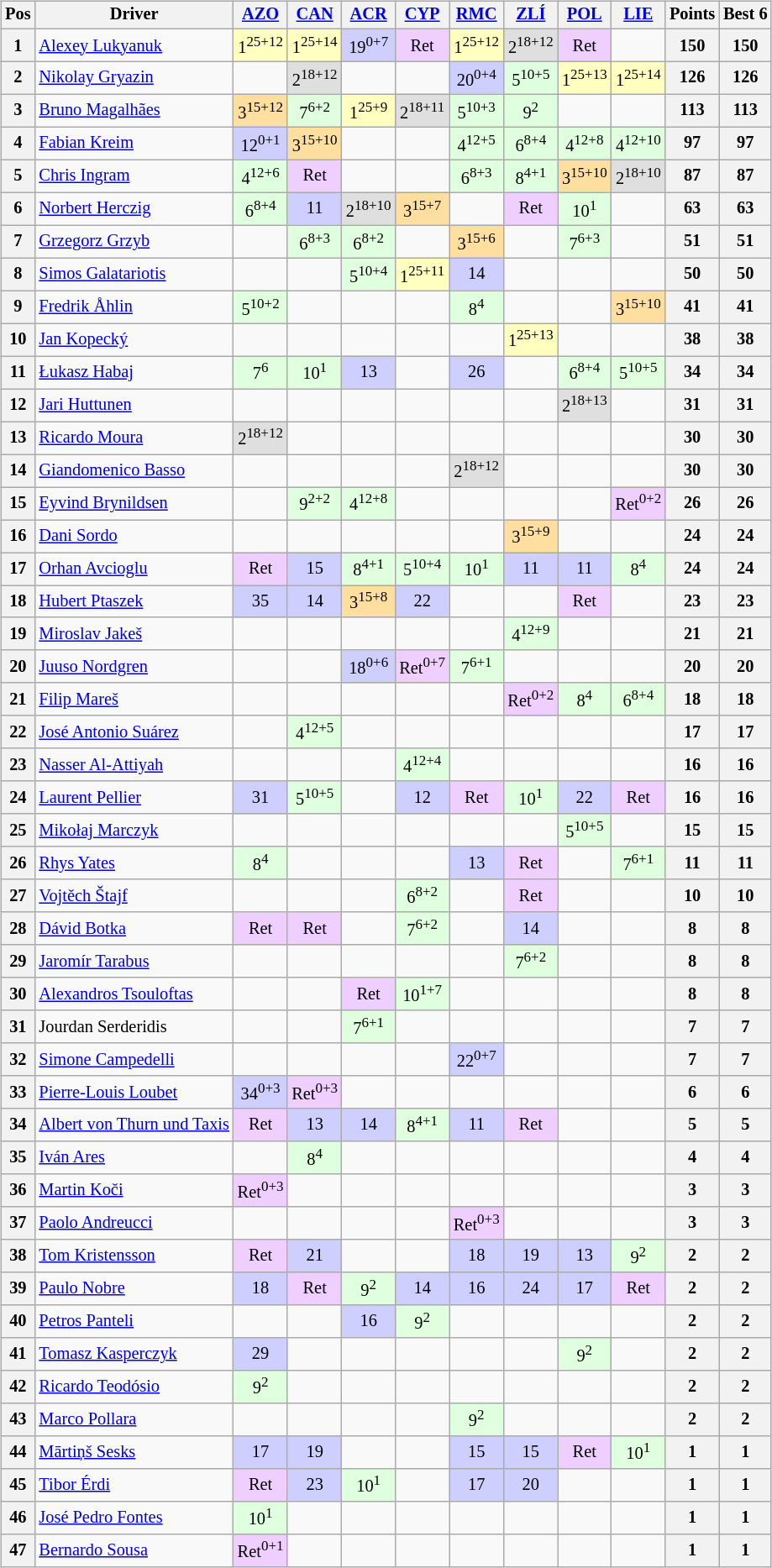<table>
<tr>
<td><br><table class="wikitable" style="font-size: 85%; text-align: center;">
<tr valign="top">
<th valign="middle">Pos</th>
<th valign="middle">Driver</th>
<th><a href='#'>AZO</a><br></th>
<th><a href='#'>CAN</a><br></th>
<th><a href='#'>ACR</a><br></th>
<th><a href='#'>CYP</a><br></th>
<th><a href='#'>RMC</a><br></th>
<th><a href='#'>ZLÍ</a><br></th>
<th><a href='#'>POL</a><br></th>
<th><a href='#'>LIE</a><br></th>
<th valign="middle">Points</th>
<th valign="middle">Best 6</th>
</tr>
<tr>
<th>1</th>
<td align=left> <a href='#'>Alexey Lukyanuk</a></td>
<td style="background:#ffffbf;">1<sup>25+12</sup></td>
<td style="background:#ffffbf;">1<sup>25+14</sup></td>
<td style="background:#cfcfff;">19<sup>0+7</sup></td>
<td style="background:#efcfff;">Ret</td>
<td style="background:#ffffbf;">1<sup>25+12</sup></td>
<td style="background:#dfdfdf;">2<sup>18+12</sup></td>
<td style="background:#efcfff;">Ret</td>
<td></td>
<th>150</th>
<th>150</th>
</tr>
<tr>
<th>2</th>
<td align=left> <a href='#'>Nikolay Gryazin</a></td>
<td></td>
<td style="background:#dfdfdf;">2<sup>18+12</sup></td>
<td></td>
<td></td>
<td style="background:#cfcfff;">20<sup>0+4</sup></td>
<td style="background:#dfffdf;">5<sup>10+5</sup></td>
<td style="background:#ffffbf;">1<sup>25+13</sup></td>
<td style="background:#ffffbf;">1<sup>25+14</sup></td>
<th>126</th>
<th>126</th>
</tr>
<tr>
<th>3</th>
<td align=left> <a href='#'>Bruno Magalhães</a></td>
<td style="background:#ffdf9f;">3<sup>15+12</sup></td>
<td style="background:#dfffdf;">7<sup>6+2</sup></td>
<td style="background:#ffffbf;">1<sup>25+9</sup></td>
<td style="background:#dfdfdf;">2<sup>18+11</sup></td>
<td style="background:#dfffdf;">5<sup>10+3</sup></td>
<td style="background:#dfffdf;">9<sup>2</sup></td>
<td></td>
<td></td>
<th>113</th>
<th>113</th>
</tr>
<tr>
<th>4</th>
<td align=left> <a href='#'>Fabian Kreim</a></td>
<td style="background:#cfcfff;">12<sup>0+1</sup></td>
<td style="background:#ffdf9f;">3<sup>15+10</sup></td>
<td></td>
<td></td>
<td style="background:#dfffdf;">4<sup>12+5</sup></td>
<td style="background:#dfffdf;">6<sup>8+4</sup></td>
<td style="background:#dfffdf;">4<sup>12+8</sup></td>
<td style="background:#dfffdf;">4<sup>12+10</sup></td>
<th>97</th>
<th>97</th>
</tr>
<tr>
<th>5</th>
<td align=left> <a href='#'>Chris Ingram</a></td>
<td style="background:#dfffdf;">4<sup>12+6</sup></td>
<td style="background:#efcfff;">Ret</td>
<td></td>
<td></td>
<td style="background:#dfffdf;">6<sup>8+3</sup></td>
<td style="background:#dfffdf;">8<sup>4+1</sup></td>
<td style="background:#ffdf9f;">3<sup>15+10</sup></td>
<td style="background:#dfdfdf;">2<sup>18+10</sup></td>
<th>87</th>
<th>87</th>
</tr>
<tr>
<th>6</th>
<td align=left> <a href='#'>Norbert Herczig</a></td>
<td style="background:#dfffdf;">6<sup>8+4</sup></td>
<td style="background:#cfcfff;">11</td>
<td style="background:#dfdfdf;">2<sup>18+10</sup></td>
<td style="background:#ffdf9f;">3<sup>15+7</sup></td>
<td></td>
<td style="background:#efcfff;">Ret</td>
<td style="background:#dfffdf;">10<sup>1</sup></td>
<td></td>
<th>63</th>
<th>63</th>
</tr>
<tr>
<th>7</th>
<td align=left> <a href='#'>Grzegorz Grzyb</a></td>
<td></td>
<td style="background:#dfffdf;">6<sup>8+3</sup></td>
<td style="background:#dfffdf;">6<sup>8+2</sup></td>
<td></td>
<td style="background:#ffdf9f;">3<sup>15+6</sup></td>
<td></td>
<td style="background:#dfffdf;">7<sup>6+3</sup></td>
<td></td>
<th>51</th>
<th>51</th>
</tr>
<tr>
<th>8</th>
<td align=left> <a href='#'>Simos Galatariotis</a></td>
<td></td>
<td></td>
<td style="background:#dfffdf;">5<sup>10+4</sup></td>
<td style="background:#ffffbf;">1<sup>25+11</sup></td>
<td style="background:#cfcfff;">14</td>
<td></td>
<td></td>
<td></td>
<th>50</th>
<th>50</th>
</tr>
<tr>
<th>9</th>
<td align=left> <a href='#'>Fredrik Åhlin</a></td>
<td style="background:#dfffdf;">5<sup>10+2</sup></td>
<td></td>
<td></td>
<td></td>
<td style="background:#dfffdf;">8<sup>4</sup></td>
<td></td>
<td></td>
<td style="background:#ffdf9f;">3<sup>15+10</sup></td>
<th>41</th>
<th>41</th>
</tr>
<tr>
<th>10</th>
<td align=left> <a href='#'>Jan Kopecký</a></td>
<td></td>
<td></td>
<td></td>
<td></td>
<td></td>
<td style="background:#ffffbf;">1<sup>25+13</sup></td>
<td></td>
<td></td>
<th>38</th>
<th>38</th>
</tr>
<tr>
<th>11</th>
<td align=left> <a href='#'>Łukasz Habaj</a></td>
<td style="background:#dfffdf;">7<sup>6</sup></td>
<td style="background:#dfffdf;">10<sup>1</sup></td>
<td style="background:#cfcfff;">13</td>
<td></td>
<td style="background:#cfcfff;">26</td>
<td></td>
<td style="background:#dfffdf;">6<sup>8+4</sup></td>
<td style="background:#dfffdf;">5<sup>10+5</sup></td>
<th>34</th>
<th>34</th>
</tr>
<tr>
<th>12</th>
<td align=left> <a href='#'>Jari Huttunen</a></td>
<td></td>
<td></td>
<td></td>
<td></td>
<td></td>
<td></td>
<td style="background:#dfdfdf;">2<sup>18+13</sup></td>
<td></td>
<th>31</th>
<th>31</th>
</tr>
<tr>
<th>13</th>
<td align=left> <a href='#'>Ricardo Moura</a></td>
<td style="background:#dfdfdf;">2<sup>18+12</sup></td>
<td></td>
<td></td>
<td></td>
<td></td>
<td></td>
<td></td>
<td></td>
<th>30</th>
<th>30</th>
</tr>
<tr>
<th>14</th>
<td align=left> <a href='#'>Giandomenico Basso</a></td>
<td></td>
<td></td>
<td></td>
<td></td>
<td style="background:#dfdfdf;">2<sup>18+12</sup></td>
<td></td>
<td></td>
<td></td>
<th>30</th>
<th>30</th>
</tr>
<tr>
<th>15</th>
<td align=left> <a href='#'>Eyvind Brynildsen</a></td>
<td></td>
<td style="background:#dfffdf;">9<sup>2+2</sup></td>
<td style="background:#dfffdf;">4<sup>12+8</sup></td>
<td></td>
<td></td>
<td></td>
<td></td>
<td style="background:#efcfff;">Ret<sup>0+2</sup></td>
<th>26</th>
<th>26</th>
</tr>
<tr>
<th>16</th>
<td align=left> <a href='#'>Dani Sordo</a></td>
<td></td>
<td></td>
<td></td>
<td></td>
<td></td>
<td style="background:#ffdf9f;">3<sup>15+9</sup></td>
<td></td>
<td></td>
<th>24</th>
<th>24</th>
</tr>
<tr>
<th>17</th>
<td align=left> <a href='#'>Orhan Avcioglu</a></td>
<td style="background:#efcfff;">Ret</td>
<td style="background:#cfcfff;">15</td>
<td style="background:#dfffdf;">8<sup>4+1</sup></td>
<td style="background:#dfffdf;">5<sup>10+4</sup></td>
<td style="background:#dfffdf;">10<sup>1</sup></td>
<td style="background:#cfcfff;">11</td>
<td style="background:#cfcfff;">11</td>
<td style="background:#dfffdf;">8<sup>4</sup></td>
<th>24</th>
<th>24</th>
</tr>
<tr>
<th>18</th>
<td align=left> <a href='#'>Hubert Ptaszek</a></td>
<td style="background:#cfcfff;">35</td>
<td style="background:#cfcfff;">14</td>
<td style="background:#ffdf9f;">3<sup>15+8</sup></td>
<td style="background:#cfcfff;">22</td>
<td></td>
<td></td>
<td style="background:#efcfff;">Ret</td>
<td></td>
<th>23</th>
<th>23</th>
</tr>
<tr>
<th>19</th>
<td align=left> <a href='#'>Miroslav Jakeš</a></td>
<td></td>
<td></td>
<td></td>
<td></td>
<td></td>
<td style="background:#dfffdf;">4<sup>12+9</sup></td>
<td></td>
<td></td>
<th>21</th>
<th>21</th>
</tr>
<tr>
<th>20</th>
<td align=left> <a href='#'>Juuso Nordgren</a></td>
<td></td>
<td></td>
<td style="background:#cfcfff;">18<sup>0+6</sup></td>
<td style="background:#efcfff;">Ret<sup>0+7</sup></td>
<td style="background:#dfffdf;">7<sup>6+1</sup></td>
<td></td>
<td></td>
<td></td>
<th>20</th>
<th>20</th>
</tr>
<tr>
<th>21</th>
<td align=left> <a href='#'>Filip Mareš</a></td>
<td></td>
<td></td>
<td></td>
<td></td>
<td></td>
<td style="background:#efcfff;">Ret<sup>0+2</sup></td>
<td style="background:#dfffdf;">8<sup>4</sup></td>
<td style="background:#dfffdf;">6<sup>8+4</sup></td>
<th>18</th>
<th>18</th>
</tr>
<tr>
<th>22</th>
<td align=left> <a href='#'>José Antonio Suárez</a></td>
<td></td>
<td style="background:#dfffdf;">4<sup>12+5</sup></td>
<td></td>
<td></td>
<td></td>
<td></td>
<td></td>
<td></td>
<th>17</th>
<th>17</th>
</tr>
<tr>
<th>23</th>
<td align=left> <a href='#'>Nasser Al-Attiyah</a></td>
<td></td>
<td></td>
<td></td>
<td style="background:#dfffdf;">4<sup>12+4</sup></td>
<td></td>
<td></td>
<td></td>
<td></td>
<th>16</th>
<th>16</th>
</tr>
<tr>
<th>24</th>
<td align=left> <a href='#'>Laurent Pellier</a></td>
<td style="background:#cfcfff;">31</td>
<td style="background:#dfffdf;">5<sup>10+5</sup></td>
<td></td>
<td style="background:#cfcfff;">12</td>
<td style="background:#efcfff;">Ret</td>
<td style="background:#dfffdf;">10<sup>1</sup></td>
<td style="background:#cfcfff;">22</td>
<td style="background:#efcfff;">Ret</td>
<th>16</th>
<th>16</th>
</tr>
<tr>
<th>25</th>
<td align=left> <a href='#'>Mikołaj Marczyk</a></td>
<td></td>
<td></td>
<td></td>
<td></td>
<td></td>
<td></td>
<td style="background:#dfffdf;">5<sup>10+5</sup></td>
<td></td>
<th>15</th>
<th>15</th>
</tr>
<tr>
<th>26</th>
<td align=left> <a href='#'>Rhys Yates</a></td>
<td style="background:#dfffdf;">8<sup>4</sup></td>
<td></td>
<td></td>
<td></td>
<td style="background:#cfcfff;">13</td>
<td style="background:#efcfff;">Ret</td>
<td></td>
<td style="background:#dfffdf;">7<sup>6+1</sup></td>
<th>11</th>
<th>11</th>
</tr>
<tr>
<th>27</th>
<td align=left> <a href='#'>Vojtěch Štajf</a></td>
<td></td>
<td></td>
<td></td>
<td style="background:#dfffdf;">6<sup>8+2</sup></td>
<td></td>
<td style="background:#efcfff;">Ret</td>
<td></td>
<td></td>
<th>10</th>
<th>10</th>
</tr>
<tr>
<th>28</th>
<td align=left> <a href='#'>Dávid Botka</a></td>
<td style="background:#efcfff;">Ret</td>
<td style="background:#efcfff;">Ret</td>
<td></td>
<td style="background:#dfffdf;">7<sup>6+2</sup></td>
<td></td>
<td style="background:#cfcfff;">14</td>
<td></td>
<td></td>
<th>8</th>
<th>8</th>
</tr>
<tr>
<th>29</th>
<td align=left> <a href='#'>Jaromír Tarabus</a></td>
<td></td>
<td></td>
<td></td>
<td></td>
<td></td>
<td style="background:#dfffdf;">7<sup>6+2</sup></td>
<td></td>
<td></td>
<th>8</th>
<th>8</th>
</tr>
<tr>
<th>30</th>
<td align=left> <a href='#'>Alexandros Tsouloftas</a></td>
<td></td>
<td></td>
<td style="background:#efcfff;">Ret</td>
<td style="background:#dfffdf;">10<sup>1+7</sup></td>
<td></td>
<td></td>
<td></td>
<td></td>
<th>8</th>
<th>8</th>
</tr>
<tr>
<th>31</th>
<td align=left> Jourdan Serderidis</td>
<td></td>
<td></td>
<td style="background:#dfffdf;">7<sup>6+1</sup></td>
<td></td>
<td></td>
<td></td>
<td></td>
<td></td>
<th>7</th>
<th>7</th>
</tr>
<tr>
<th>32</th>
<td align=left> <a href='#'>Simone Campedelli</a></td>
<td></td>
<td></td>
<td></td>
<td></td>
<td style="background:#cfcfff;">22<sup>0+7</sup></td>
<td></td>
<td></td>
<td></td>
<th>7</th>
<th>7</th>
</tr>
<tr>
<th>33</th>
<td align=left> <a href='#'>Pierre-Louis Loubet</a></td>
<td style="background:#cfcfff;">34<sup>0+3</sup></td>
<td style="background:#efcfff;">Ret<sup>0+3</sup></td>
<td></td>
<td></td>
<td></td>
<td></td>
<td></td>
<td></td>
<th>6</th>
<th>6</th>
</tr>
<tr>
<th>34</th>
<td align=left> <a href='#'>Albert von Thurn und Taxis</a></td>
<td style="background:#efcfff;">Ret</td>
<td style="background:#cfcfff;">13</td>
<td style="background:#cfcfff;">14</td>
<td style="background:#dfffdf;">8<sup>4+1</sup></td>
<td style="background:#cfcfff;">11</td>
<td style="background:#efcfff;">Ret</td>
<td></td>
<td></td>
<th>5</th>
<th>5</th>
</tr>
<tr>
<th>35</th>
<td align=left> <a href='#'>Iván Ares</a></td>
<td></td>
<td style="background:#dfffdf;">8<sup>4</sup></td>
<td></td>
<td></td>
<td></td>
<td></td>
<td></td>
<td></td>
<th>4</th>
<th>4</th>
</tr>
<tr>
<th>36</th>
<td align=left> <a href='#'>Martin Koči</a></td>
<td style="background:#efcfff;">Ret<sup>0+3</sup></td>
<td></td>
<td></td>
<td></td>
<td></td>
<td></td>
<td></td>
<td></td>
<th>3</th>
<th>3</th>
</tr>
<tr>
<th>37</th>
<td align=left> <a href='#'>Paolo Andreucci</a></td>
<td></td>
<td></td>
<td></td>
<td></td>
<td style="background:#efcfff;">Ret<sup>0+3</sup></td>
<td></td>
<td></td>
<td></td>
<th>3</th>
<th>3</th>
</tr>
<tr>
<th>38</th>
<td align=left> <a href='#'>Tom Kristensson</a></td>
<td style="background:#efcfff;">Ret</td>
<td style="background:#cfcfff;">21</td>
<td></td>
<td></td>
<td style="background:#cfcfff;">18</td>
<td style="background:#cfcfff;">19</td>
<td style="background:#cfcfff;">13</td>
<td style="background:#dfffdf;">9<sup>2</sup></td>
<th>2</th>
<th>2</th>
</tr>
<tr>
<th>39</th>
<td align=left> <a href='#'>Paulo Nobre</a></td>
<td style="background:#cfcfff;">18</td>
<td style="background:#efcfff;">Ret</td>
<td style="background:#dfffdf;">9<sup>2</sup></td>
<td style="background:#cfcfff;">14</td>
<td style="background:#cfcfff;">16</td>
<td style="background:#cfcfff;">24</td>
<td style="background:#cfcfff;">17</td>
<td style="background:#efcfff;">Ret</td>
<th>2</th>
<th>2</th>
</tr>
<tr>
<th>40</th>
<td align=left> <a href='#'>Petros Panteli</a></td>
<td></td>
<td></td>
<td style="background:#cfcfff;">16</td>
<td style="background:#dfffdf;">9<sup>2</sup></td>
<td></td>
<td></td>
<td></td>
<td></td>
<th>2</th>
<th>2</th>
</tr>
<tr>
<th>41</th>
<td align=left> <a href='#'>Tomasz Kasperczyk</a></td>
<td style="background:#cfcfff;">29</td>
<td></td>
<td></td>
<td></td>
<td></td>
<td></td>
<td style="background:#dfffdf;">9<sup>2</sup></td>
<td></td>
<th>2</th>
<th>2</th>
</tr>
<tr>
<th>42</th>
<td align=left> <a href='#'>Ricardo Teodósio</a></td>
<td style="background:#dfffdf;">9<sup>2</sup></td>
<td></td>
<td></td>
<td></td>
<td></td>
<td></td>
<td></td>
<td></td>
<th>2</th>
<th>2</th>
</tr>
<tr>
<th>43</th>
<td align=left> <a href='#'>Marco Pollara</a></td>
<td></td>
<td></td>
<td></td>
<td></td>
<td style="background:#dfffdf;">9<sup>2</sup></td>
<td></td>
<td></td>
<td></td>
<th>2</th>
<th>2</th>
</tr>
<tr>
<th>44</th>
<td align=left> <a href='#'>Mārtiņš Sesks</a></td>
<td style="background:#cfcfff;">17</td>
<td style="background:#cfcfff;">19</td>
<td></td>
<td></td>
<td style="background:#cfcfff;">15</td>
<td style="background:#cfcfff;">15</td>
<td style="background:#efcfff;">Ret</td>
<td style="background:#dfffdf;">10<sup>1</sup></td>
<th>1</th>
<th>1</th>
</tr>
<tr>
<th>45</th>
<td align=left> <a href='#'>Tibor Érdi</a></td>
<td style="background:#efcfff;">Ret</td>
<td style="background:#cfcfff;">23</td>
<td style="background:#dfffdf;">10<sup>1</sup></td>
<td></td>
<td style="background:#cfcfff;">17</td>
<td style="background:#cfcfff;">20</td>
<td></td>
<td></td>
<th>1</th>
<th>1</th>
</tr>
<tr>
<th>46</th>
<td align=left> <a href='#'>José Pedro Fontes</a></td>
<td style="background:#dfffdf;">10<sup>1</sup></td>
<td></td>
<td></td>
<td></td>
<td></td>
<td></td>
<td></td>
<td></td>
<th>1</th>
<th>1</th>
</tr>
<tr>
<th>47</th>
<td align=left> <a href='#'>Bernardo Sousa</a></td>
<td style="background:#efcfff;">Ret<sup>0+1</sup></td>
<td></td>
<td></td>
<td></td>
<td></td>
<td></td>
<td></td>
<td></td>
<th>1</th>
<th>1</th>
</tr>
</table>
</td>
<td valign="top"><br></td>
</tr>
</table>
